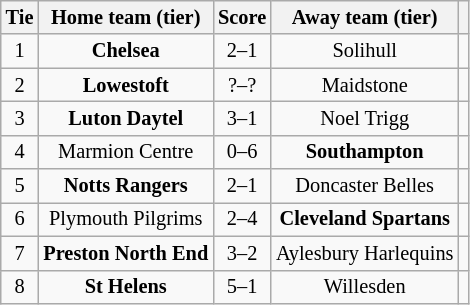<table class="wikitable" style="text-align:center; font-size:85%">
<tr>
<th>Tie</th>
<th>Home team (tier)</th>
<th>Score</th>
<th>Away team (tier)</th>
<th></th>
</tr>
<tr>
<td align="center">1</td>
<td><strong>Chelsea</strong></td>
<td align="center">2–1</td>
<td>Solihull</td>
<td></td>
</tr>
<tr>
<td align="center">2</td>
<td><strong>Lowestoft</strong></td>
<td align="center">?–?</td>
<td>Maidstone</td>
<td></td>
</tr>
<tr>
<td align="center">3</td>
<td><strong>Luton Daytel</strong></td>
<td align="center">3–1</td>
<td>Noel Trigg</td>
<td></td>
</tr>
<tr>
<td align="center">4</td>
<td>Marmion Centre</td>
<td align="center">0–6</td>
<td><strong>Southampton</strong></td>
<td></td>
</tr>
<tr>
<td align="center">5</td>
<td><strong>Notts Rangers</strong></td>
<td align="center">2–1</td>
<td>Doncaster Belles</td>
<td></td>
</tr>
<tr>
<td align="center">6</td>
<td>Plymouth Pilgrims</td>
<td align="center">2–4</td>
<td><strong>Cleveland Spartans</strong></td>
<td></td>
</tr>
<tr>
<td align="center">7</td>
<td><strong>Preston North End</strong></td>
<td align="center">3–2</td>
<td>Aylesbury Harlequins</td>
<td></td>
</tr>
<tr>
<td align="center">8</td>
<td><strong>St Helens</strong></td>
<td align="center">5–1</td>
<td>Willesden</td>
<td></td>
</tr>
</table>
